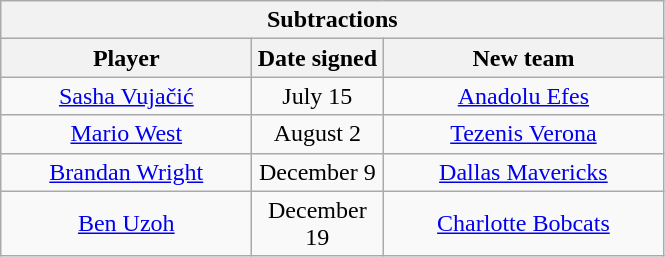<table class="wikitable" style="text-align:center">
<tr>
<th colspan=3>Subtractions</th>
</tr>
<tr>
<th style="width:160px">Player</th>
<th style="width:80px">Date signed</th>
<th style="width:180px">New team</th>
</tr>
<tr>
<td><a href='#'>Sasha Vujačić</a></td>
<td>July 15</td>
<td><a href='#'>Anadolu Efes</a> </td>
</tr>
<tr>
<td><a href='#'>Mario West</a></td>
<td>August 2</td>
<td><a href='#'>Tezenis Verona</a> </td>
</tr>
<tr>
<td><a href='#'>Brandan Wright</a></td>
<td>December 9</td>
<td><a href='#'>Dallas Mavericks</a></td>
</tr>
<tr>
<td><a href='#'>Ben Uzoh</a></td>
<td>December 19</td>
<td><a href='#'>Charlotte Bobcats</a></td>
</tr>
</table>
